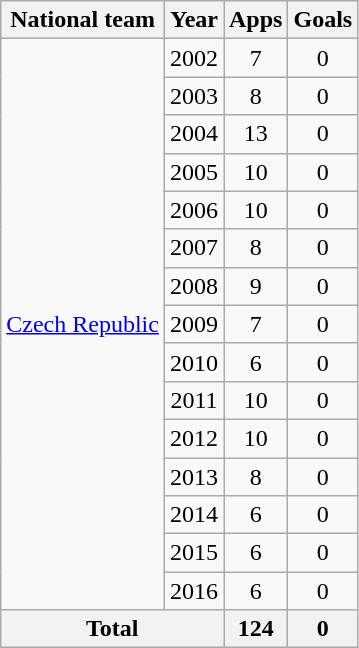<table class="wikitable" style="text-align:center">
<tr>
<th>National team</th>
<th>Year</th>
<th>Apps</th>
<th>Goals</th>
</tr>
<tr>
<td rowspan="15"><a href='#'>Czech Republic</a></td>
<td>2002</td>
<td>7</td>
<td>0</td>
</tr>
<tr>
<td>2003</td>
<td>8</td>
<td>0</td>
</tr>
<tr>
<td>2004</td>
<td>13</td>
<td>0</td>
</tr>
<tr>
<td>2005</td>
<td>10</td>
<td>0</td>
</tr>
<tr>
<td>2006</td>
<td>10</td>
<td>0</td>
</tr>
<tr>
<td>2007</td>
<td>8</td>
<td>0</td>
</tr>
<tr>
<td>2008</td>
<td>9</td>
<td>0</td>
</tr>
<tr>
<td>2009</td>
<td>7</td>
<td>0</td>
</tr>
<tr>
<td>2010</td>
<td>6</td>
<td>0</td>
</tr>
<tr>
<td>2011</td>
<td>10</td>
<td>0</td>
</tr>
<tr>
<td>2012</td>
<td>10</td>
<td>0</td>
</tr>
<tr>
<td>2013</td>
<td>8</td>
<td>0</td>
</tr>
<tr>
<td>2014</td>
<td>6</td>
<td>0</td>
</tr>
<tr>
<td>2015</td>
<td>6</td>
<td>0</td>
</tr>
<tr>
<td>2016</td>
<td>6</td>
<td>0</td>
</tr>
<tr>
<th colspan="2">Total</th>
<th>124</th>
<th>0</th>
</tr>
</table>
